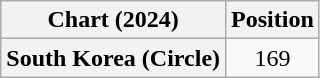<table class="wikitable plainrowheaders" style="text-align:center">
<tr>
<th scope="col">Chart (2024)</th>
<th scope="col">Position</th>
</tr>
<tr>
<th scope="row">South Korea (Circle)</th>
<td>169</td>
</tr>
</table>
